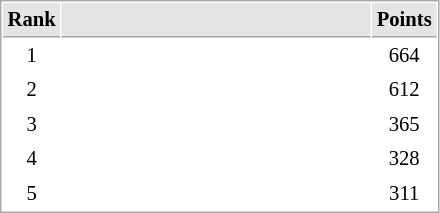<table cellspacing="1" cellpadding="3" style="border:1px solid #AAAAAA;font-size:86%">
<tr bgcolor="#E4E4E4">
<th style="border-bottom:1px solid #AAAAAA" width=10>Rank</th>
<th style="border-bottom:1px solid #AAAAAA" width=200></th>
<th style="border-bottom:1px solid #AAAAAA" width=20>Points</th>
</tr>
<tr>
<td align="center">1</td>
<td></td>
<td align=center>664</td>
</tr>
<tr>
<td align="center">2</td>
<td></td>
<td align=center>612</td>
</tr>
<tr>
<td align="center">3</td>
<td></td>
<td align=center>365</td>
</tr>
<tr>
<td align="center">4</td>
<td></td>
<td align=center>328</td>
</tr>
<tr>
<td align="center">5</td>
<td></td>
<td align=center>311</td>
</tr>
</table>
